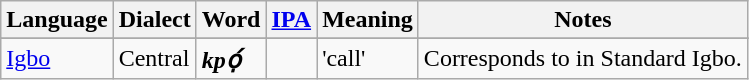<table class="wikitable">
<tr>
<th>Language</th>
<th>Dialect</th>
<th>Word</th>
<th><a href='#'>IPA</a></th>
<th>Meaning</th>
<th>Notes</th>
</tr>
<tr>
</tr>
<tr>
<td><a href='#'>Igbo</a></td>
<td>Central</td>
<td><strong><em>kp<strong>ọ́<em></td>
<td></td>
<td>'call'</td>
<td>Corresponds to  in Standard Igbo.</td>
</tr>
</table>
